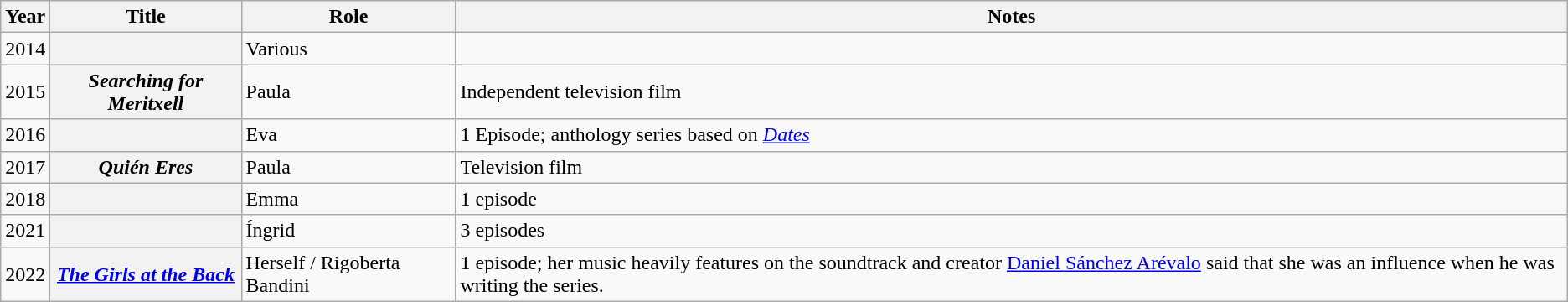<table class="wikitable plainrowheaders sortable">
<tr>
<th scope="col">Year</th>
<th scope="col">Title</th>
<th scope="col">Role</th>
<th scope="col">Notes</th>
</tr>
<tr>
<td>2014</td>
<th scope="row"><em></em></th>
<td>Various</td>
<td></td>
</tr>
<tr>
<td>2015</td>
<th scope="row"><em>Searching for Meritxell</em></th>
<td>Paula</td>
<td>Independent television film</td>
</tr>
<tr>
<td>2016</td>
<th scope="row"><em></em></th>
<td>Eva</td>
<td>1 Episode; anthology series based on <em><a href='#'>Dates</a></em></td>
</tr>
<tr>
<td>2017</td>
<th scope="row"><em>Quién Eres</em></th>
<td>Paula</td>
<td>Television film</td>
</tr>
<tr>
<td>2018</td>
<th scope="row"><em></em></th>
<td>Emma</td>
<td>1 episode</td>
</tr>
<tr>
<td>2021</td>
<th scope="row"><em></em></th>
<td>Íngrid</td>
<td>3 episodes</td>
</tr>
<tr>
<td>2022</td>
<th scope="row"><em><a href='#'>The Girls at the Back</a></em></th>
<td>Herself / Rigoberta Bandini</td>
<td>1 episode; her music heavily features on the soundtrack and creator <a href='#'>Daniel Sánchez Arévalo</a> said that she was an influence when he was writing the series.</td>
</tr>
</table>
